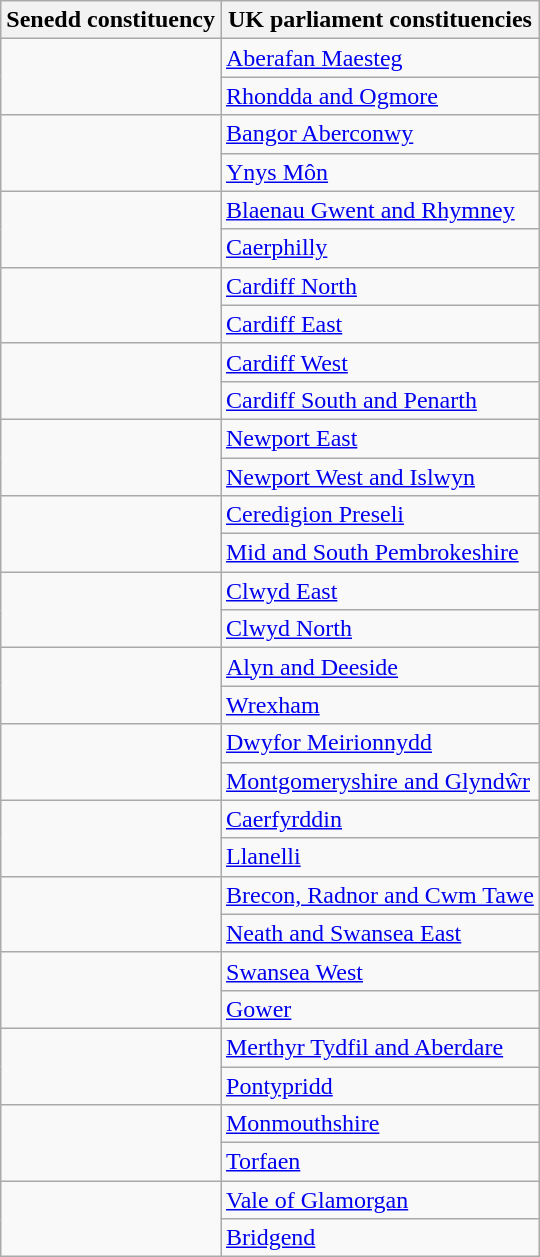<table class="wikitable sortable">
<tr>
<th>Senedd constituency</th>
<th>UK parliament constituencies</th>
</tr>
<tr>
<td rowspan="2"></td>
<td><a href='#'>Aberafan Maesteg</a></td>
</tr>
<tr>
<td><a href='#'>Rhondda and Ogmore</a> <br></td>
</tr>
<tr>
<td rowspan="2"></td>
<td><a href='#'>Bangor Aberconwy</a></td>
</tr>
<tr>
<td><a href='#'>Ynys Môn</a></td>
</tr>
<tr>
<td rowspan="2"></td>
<td><a href='#'>Blaenau Gwent and Rhymney</a> <br></td>
</tr>
<tr>
<td><a href='#'>Caerphilly</a> <br></td>
</tr>
<tr>
<td rowspan="2"></td>
<td><a href='#'>Cardiff North</a> <br></td>
</tr>
<tr>
<td><a href='#'>Cardiff East</a><br></td>
</tr>
<tr>
<td rowspan="2"></td>
<td><a href='#'>Cardiff West</a><br></td>
</tr>
<tr>
<td><a href='#'>Cardiff South and Penarth</a> <br></td>
</tr>
<tr>
<td rowspan="2"></td>
<td><a href='#'>Newport East</a> <br></td>
</tr>
<tr>
<td><a href='#'>Newport West and Islwyn</a> <br></td>
</tr>
<tr>
<td rowspan="2"></td>
<td><a href='#'>Ceredigion Preseli</a></td>
</tr>
<tr>
<td><a href='#'>Mid and South Pembrokeshire</a> <br></td>
</tr>
<tr>
<td rowspan="2"></td>
<td><a href='#'>Clwyd East</a></td>
</tr>
<tr>
<td><a href='#'>Clwyd North</a></td>
</tr>
<tr>
<td rowspan="2"></td>
<td><a href='#'>Alyn and Deeside</a></td>
</tr>
<tr>
<td><a href='#'>Wrexham</a> <br></td>
</tr>
<tr>
<td rowspan="2"></td>
<td><a href='#'>Dwyfor Meirionnydd</a></td>
</tr>
<tr>
<td><a href='#'>Montgomeryshire and Glyndŵr</a> <br></td>
</tr>
<tr>
<td rowspan="2"></td>
<td><a href='#'>Caerfyrddin</a></td>
</tr>
<tr>
<td><a href='#'>Llanelli</a></td>
</tr>
<tr>
<td rowspan="2"></td>
<td><a href='#'>Brecon, Radnor and Cwm Tawe</a></td>
</tr>
<tr>
<td><a href='#'>Neath and Swansea East</a> <br></td>
</tr>
<tr>
<td rowspan="2"></td>
<td><a href='#'>Swansea West</a> <br></td>
</tr>
<tr>
<td><a href='#'>Gower</a> <br></td>
</tr>
<tr>
<td rowspan="2"></td>
<td><a href='#'>Merthyr Tydfil and Aberdare</a></td>
</tr>
<tr>
<td><a href='#'>Pontypridd</a></td>
</tr>
<tr>
<td rowspan="2"></td>
<td><a href='#'>Monmouthshire</a> <br></td>
</tr>
<tr>
<td><a href='#'>Torfaen</a></td>
</tr>
<tr>
<td rowspan="2"></td>
<td><a href='#'>Vale of Glamorgan</a> <br></td>
</tr>
<tr>
<td><a href='#'>Bridgend</a> <br></td>
</tr>
</table>
